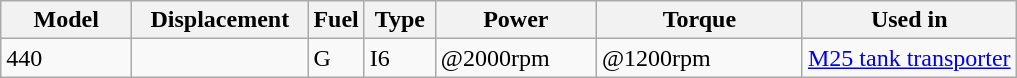<table class="wikitable">
<tr>
<th style="width: 80px;">Model</th>
<th style="width: 110px;">Displacement</th>
<th style="width: 30px;">Fuel</th>
<th style="width: 40px;">Type</th>
<th style="width: 100px;">Power</th>
<th style="width: 130px;">Torque</th>
<th>Used in</th>
</tr>
<tr>
<td>440</td>
<td></td>
<td>G</td>
<td>I6</td>
<td> @2000rpm</td>
<td> @1200rpm</td>
<td><a href='#'>M25 tank transporter</a></td>
</tr>
</table>
